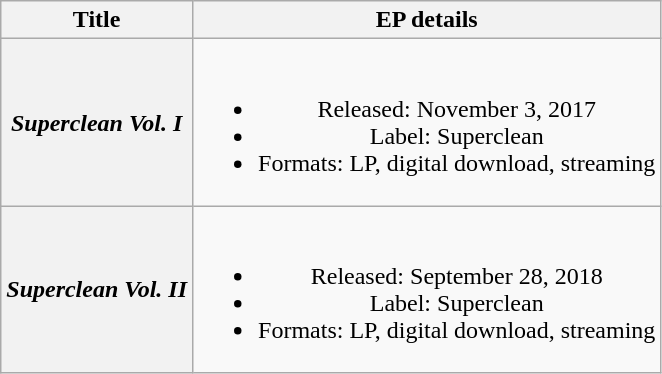<table class="wikitable plainrowheaders" style="text-align:center;">
<tr>
<th scope="col">Title</th>
<th scope="col">EP details</th>
</tr>
<tr>
<th scope="row"><em>Superclean Vol. I</em></th>
<td><br><ul><li>Released: November 3, 2017</li><li>Label: Superclean</li><li>Formats: LP, digital download, streaming</li></ul></td>
</tr>
<tr>
<th scope="row"><em>Superclean Vol. II</em></th>
<td><br><ul><li>Released: September 28, 2018</li><li>Label: Superclean</li><li>Formats: LP, digital download, streaming</li></ul></td>
</tr>
</table>
